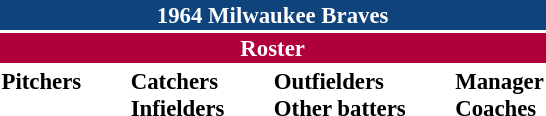<table class="toccolours" style="font-size: 95%;">
<tr>
<th colspan="10" style="background-color: #0f437c; color: white; text-align: center;">1964 Milwaukee Braves</th>
</tr>
<tr>
<td colspan="10" style="background-color: #af0039; color: white; text-align: center;"><strong>Roster</strong></td>
</tr>
<tr>
<td valign="top"><strong>Pitchers</strong><br>

















</td>
<td width="25px"></td>
<td valign="top"><strong>Catchers</strong><br>



<strong>Infielders</strong>










</td>
<td width="25px"></td>
<td valign="top"><strong>Outfielders</strong><br>






<strong>Other batters</strong>
</td>
<td width="25px"></td>
<td valign="top"><strong>Manager</strong><br>
<strong>Coaches</strong>



</td>
</tr>
</table>
